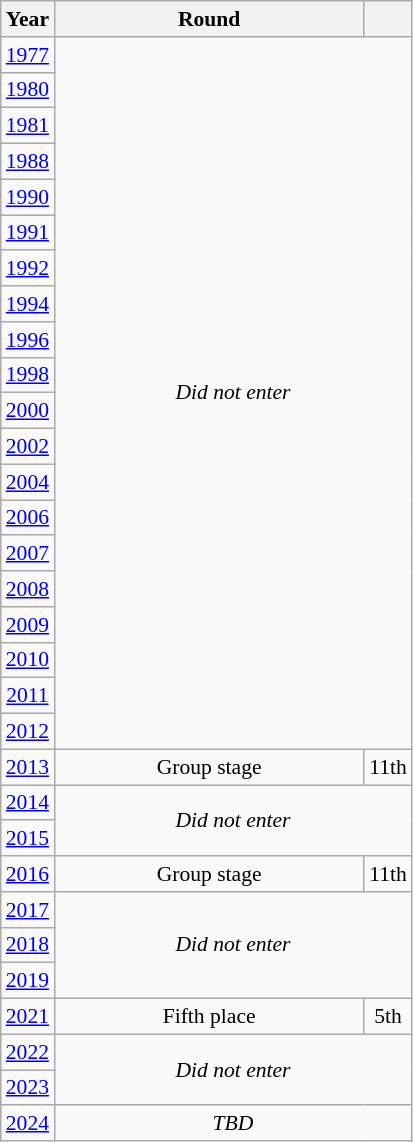<table class="wikitable" style="text-align: center; font-size:90%">
<tr>
<th>Year</th>
<th style="width:200px">Round</th>
<th></th>
</tr>
<tr>
<td><a href='#'>1977</a></td>
<td colspan="2" rowspan="20"><em>Did not enter</em></td>
</tr>
<tr>
<td><a href='#'>1980</a></td>
</tr>
<tr>
<td><a href='#'>1981</a></td>
</tr>
<tr>
<td><a href='#'>1988</a></td>
</tr>
<tr>
<td><a href='#'>1990</a></td>
</tr>
<tr>
<td><a href='#'>1991</a></td>
</tr>
<tr>
<td><a href='#'>1992</a></td>
</tr>
<tr>
<td><a href='#'>1994</a></td>
</tr>
<tr>
<td><a href='#'>1996</a></td>
</tr>
<tr>
<td><a href='#'>1998</a></td>
</tr>
<tr>
<td><a href='#'>2000</a></td>
</tr>
<tr>
<td><a href='#'>2002</a></td>
</tr>
<tr>
<td><a href='#'>2004</a></td>
</tr>
<tr>
<td><a href='#'>2006</a></td>
</tr>
<tr>
<td><a href='#'>2007</a></td>
</tr>
<tr>
<td><a href='#'>2008</a></td>
</tr>
<tr>
<td><a href='#'>2009</a></td>
</tr>
<tr>
<td><a href='#'>2010</a></td>
</tr>
<tr>
<td><a href='#'>2011</a></td>
</tr>
<tr>
<td><a href='#'>2012</a></td>
</tr>
<tr>
<td><a href='#'>2013</a></td>
<td>Group stage</td>
<td>11th</td>
</tr>
<tr>
<td><a href='#'>2014</a></td>
<td colspan="2" rowspan="2"><em>Did not enter</em></td>
</tr>
<tr>
<td><a href='#'>2015</a></td>
</tr>
<tr>
<td><a href='#'>2016</a></td>
<td>Group stage</td>
<td>11th</td>
</tr>
<tr>
<td><a href='#'>2017</a></td>
<td colspan="2" rowspan="3"><em>Did not enter</em></td>
</tr>
<tr>
<td><a href='#'>2018</a></td>
</tr>
<tr>
<td><a href='#'>2019</a></td>
</tr>
<tr>
<td><a href='#'>2021</a></td>
<td>Fifth place</td>
<td>5th</td>
</tr>
<tr>
<td><a href='#'>2022</a></td>
<td colspan="2" rowspan="2"><em>Did not enter</em></td>
</tr>
<tr>
<td><a href='#'>2023</a></td>
</tr>
<tr>
<td><a href='#'>2024</a></td>
<td colspan="2"><em>TBD</em></td>
</tr>
</table>
